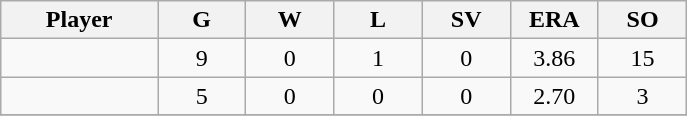<table class="wikitable sortable">
<tr>
<th bgcolor="#DDDDFF" width="16%">Player</th>
<th bgcolor="#DDDDFF" width="9%">G</th>
<th bgcolor="#DDDDFF" width="9%">W</th>
<th bgcolor="#DDDDFF" width="9%">L</th>
<th bgcolor="#DDDDFF" width="9%">SV</th>
<th bgcolor="#DDDDFF" width="9%">ERA</th>
<th bgcolor="#DDDDFF" width="9%">SO</th>
</tr>
<tr align="center">
<td></td>
<td>9</td>
<td>0</td>
<td>1</td>
<td>0</td>
<td>3.86</td>
<td>15</td>
</tr>
<tr align="center">
<td></td>
<td>5</td>
<td>0</td>
<td>0</td>
<td>0</td>
<td>2.70</td>
<td>3</td>
</tr>
<tr align="center">
</tr>
</table>
